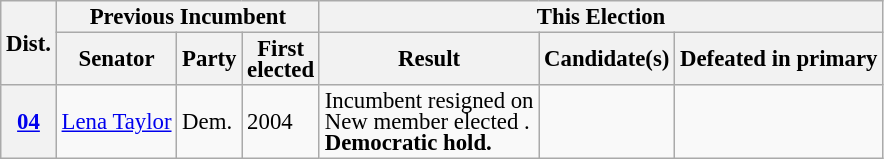<table class="sortable wikitable" style="font-size:95%;line-height:14px;">
<tr>
<th rowspan="2">Dist.</th>
<th colspan="3">Previous Incumbent</th>
<th colspan="3">This Election</th>
</tr>
<tr>
<th>Senator</th>
<th>Party</th>
<th>First<br>elected</th>
<th>Result</th>
<th>Candidate(s)</th>
<th>Defeated in primary</th>
</tr>
<tr>
<th><a href='#'>04</a></th>
<td><a href='#'>Lena Taylor</a></td>
<td>Dem.</td>
<td>2004</td>
<td>Incumbent resigned on <br>New member elected .<br><strong>Democratic hold.</strong></td>
<td></td>
<td></td>
</tr>
</table>
